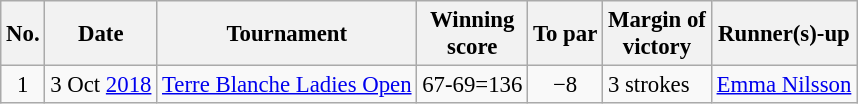<table class="wikitable" style="font-size:95%;">
<tr>
<th>No.</th>
<th>Date</th>
<th>Tournament</th>
<th>Winning<br>score</th>
<th>To par</th>
<th>Margin of<br>victory</th>
<th>Runner(s)-up</th>
</tr>
<tr>
<td align=center>1</td>
<td align=right>3 Oct <a href='#'>2018</a></td>
<td><a href='#'>Terre Blanche Ladies Open</a></td>
<td align=right>67-69=136</td>
<td align=center>−8</td>
<td>3 strokes</td>
<td> <a href='#'>Emma Nilsson</a></td>
</tr>
</table>
